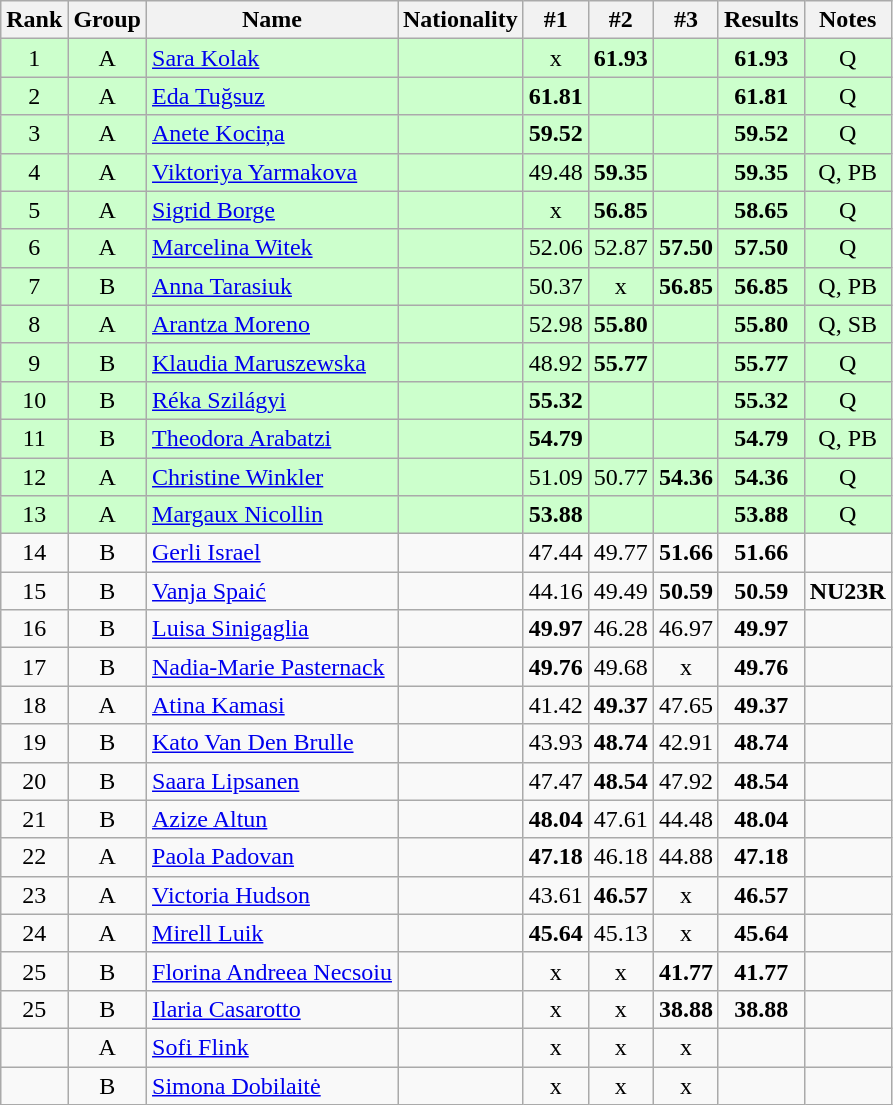<table class="wikitable sortable" style="text-align:center">
<tr>
<th>Rank</th>
<th>Group</th>
<th>Name</th>
<th>Nationality</th>
<th>#1</th>
<th>#2</th>
<th>#3</th>
<th>Results</th>
<th>Notes</th>
</tr>
<tr bgcolor=ccffcc>
<td>1</td>
<td>A</td>
<td align=left><a href='#'>Sara Kolak</a></td>
<td align=left></td>
<td>x</td>
<td><strong>61.93</strong></td>
<td></td>
<td><strong>61.93</strong></td>
<td>Q</td>
</tr>
<tr bgcolor=ccffcc>
<td>2</td>
<td>A</td>
<td align=left><a href='#'>Eda Tuğsuz</a></td>
<td align=left></td>
<td><strong>61.81</strong></td>
<td></td>
<td></td>
<td><strong>61.81</strong></td>
<td>Q</td>
</tr>
<tr bgcolor=ccffcc>
<td>3</td>
<td>A</td>
<td align=left><a href='#'>Anete Kociņa</a></td>
<td align=left></td>
<td><strong>59.52</strong></td>
<td></td>
<td></td>
<td><strong>59.52</strong></td>
<td>Q</td>
</tr>
<tr bgcolor=ccffcc>
<td>4</td>
<td>A</td>
<td align=left><a href='#'>Viktoriya Yarmakova</a></td>
<td align=left></td>
<td>49.48</td>
<td><strong>59.35</strong></td>
<td></td>
<td><strong>59.35</strong></td>
<td>Q, PB</td>
</tr>
<tr bgcolor=ccffcc>
<td>5</td>
<td>A</td>
<td align=left><a href='#'>Sigrid Borge</a></td>
<td align=left></td>
<td>x</td>
<td><strong>56.85</strong></td>
<td></td>
<td><strong>58.65</strong></td>
<td>Q</td>
</tr>
<tr bgcolor=ccffcc>
<td>6</td>
<td>A</td>
<td align=left><a href='#'>Marcelina Witek</a></td>
<td align=left></td>
<td>52.06</td>
<td>52.87</td>
<td><strong>57.50</strong></td>
<td><strong>57.50</strong></td>
<td>Q</td>
</tr>
<tr bgcolor=ccffcc>
<td>7</td>
<td>B</td>
<td align=left><a href='#'>Anna Tarasiuk</a></td>
<td align=left></td>
<td>50.37</td>
<td>x</td>
<td><strong>56.85</strong></td>
<td><strong>56.85</strong></td>
<td>Q, PB</td>
</tr>
<tr bgcolor=ccffcc>
<td>8</td>
<td>A</td>
<td align=left><a href='#'>Arantza Moreno</a></td>
<td align=left></td>
<td>52.98</td>
<td><strong>55.80</strong></td>
<td></td>
<td><strong>55.80</strong></td>
<td>Q, SB</td>
</tr>
<tr bgcolor=ccffcc>
<td>9</td>
<td>B</td>
<td align=left><a href='#'>Klaudia Maruszewska</a></td>
<td align=left></td>
<td>48.92</td>
<td><strong>55.77</strong></td>
<td></td>
<td><strong>55.77</strong></td>
<td>Q</td>
</tr>
<tr bgcolor=ccffcc>
<td>10</td>
<td>B</td>
<td align=left><a href='#'>Réka Szilágyi</a></td>
<td align=left></td>
<td><strong>55.32</strong></td>
<td></td>
<td></td>
<td><strong>55.32</strong></td>
<td>Q</td>
</tr>
<tr bgcolor=ccffcc>
<td>11</td>
<td>B</td>
<td align=left><a href='#'>Theodora Arabatzi</a></td>
<td align=left></td>
<td><strong>54.79</strong></td>
<td></td>
<td></td>
<td><strong>54.79</strong></td>
<td>Q, PB</td>
</tr>
<tr bgcolor=ccffcc>
<td>12</td>
<td>A</td>
<td align=left><a href='#'>Christine Winkler</a></td>
<td align=left></td>
<td>51.09</td>
<td>50.77</td>
<td><strong>54.36</strong></td>
<td><strong>54.36</strong></td>
<td>Q</td>
</tr>
<tr bgcolor=ccffcc>
<td>13</td>
<td>A</td>
<td align=left><a href='#'>Margaux Nicollin</a></td>
<td align=left></td>
<td><strong>53.88</strong></td>
<td></td>
<td></td>
<td><strong>53.88</strong></td>
<td>Q</td>
</tr>
<tr>
<td>14</td>
<td>B</td>
<td align=left><a href='#'>Gerli Israel</a></td>
<td align=left></td>
<td>47.44</td>
<td>49.77</td>
<td><strong>51.66</strong></td>
<td><strong>51.66</strong></td>
<td></td>
</tr>
<tr>
<td>15</td>
<td>B</td>
<td align=left><a href='#'>Vanja Spaić</a></td>
<td align=left></td>
<td>44.16</td>
<td>49.49</td>
<td><strong>50.59</strong></td>
<td><strong>50.59</strong></td>
<td><strong>NU23R</strong></td>
</tr>
<tr>
<td>16</td>
<td>B</td>
<td align=left><a href='#'>Luisa Sinigaglia</a></td>
<td align=left></td>
<td><strong>49.97</strong></td>
<td>46.28</td>
<td>46.97</td>
<td><strong>49.97</strong></td>
<td></td>
</tr>
<tr>
<td>17</td>
<td>B</td>
<td align=left><a href='#'>Nadia-Marie Pasternack</a></td>
<td align=left></td>
<td><strong>49.76</strong></td>
<td>49.68</td>
<td>x</td>
<td><strong>49.76</strong></td>
<td></td>
</tr>
<tr>
<td>18</td>
<td>A</td>
<td align=left><a href='#'>Atina Kamasi</a></td>
<td align=left></td>
<td>41.42</td>
<td><strong>49.37</strong></td>
<td>47.65</td>
<td><strong>49.37</strong></td>
<td></td>
</tr>
<tr>
<td>19</td>
<td>B</td>
<td align=left><a href='#'>Kato Van Den Brulle</a></td>
<td align=left></td>
<td>43.93</td>
<td><strong>48.74</strong></td>
<td>42.91</td>
<td><strong>48.74</strong></td>
<td></td>
</tr>
<tr>
<td>20</td>
<td>B</td>
<td align=left><a href='#'>Saara Lipsanen</a></td>
<td align=left></td>
<td>47.47</td>
<td><strong>48.54</strong></td>
<td>47.92</td>
<td><strong>48.54</strong></td>
<td></td>
</tr>
<tr>
<td>21</td>
<td>B</td>
<td align=left><a href='#'>Azize Altun</a></td>
<td align=left></td>
<td><strong>48.04</strong></td>
<td>47.61</td>
<td>44.48</td>
<td><strong>48.04</strong></td>
<td></td>
</tr>
<tr>
<td>22</td>
<td>A</td>
<td align=left><a href='#'>Paola Padovan</a></td>
<td align=left></td>
<td><strong>47.18</strong></td>
<td>46.18</td>
<td>44.88</td>
<td><strong>47.18</strong></td>
<td></td>
</tr>
<tr>
<td>23</td>
<td>A</td>
<td align=left><a href='#'>Victoria Hudson</a></td>
<td align=left></td>
<td>43.61</td>
<td><strong>46.57</strong></td>
<td>x</td>
<td><strong>46.57</strong></td>
<td></td>
</tr>
<tr>
<td>24</td>
<td>A</td>
<td align=left><a href='#'>Mirell Luik</a></td>
<td align=left></td>
<td><strong>45.64</strong></td>
<td>45.13</td>
<td>x</td>
<td><strong>45.64</strong></td>
<td></td>
</tr>
<tr>
<td>25</td>
<td>B</td>
<td align=left><a href='#'>Florina Andreea Necsoiu</a></td>
<td align=left></td>
<td>x</td>
<td>x</td>
<td><strong>41.77</strong></td>
<td><strong>41.77</strong></td>
<td></td>
</tr>
<tr>
<td>25</td>
<td>B</td>
<td align=left><a href='#'>Ilaria Casarotto</a></td>
<td align=left></td>
<td>x</td>
<td>x</td>
<td><strong>38.88</strong></td>
<td><strong>38.88</strong></td>
<td></td>
</tr>
<tr>
<td></td>
<td>A</td>
<td align=left><a href='#'>Sofi Flink</a></td>
<td align=left></td>
<td>x</td>
<td>x</td>
<td>x</td>
<td><strong></strong></td>
<td></td>
</tr>
<tr>
<td></td>
<td>B</td>
<td align=left><a href='#'>Simona Dobilaitė</a></td>
<td align=left></td>
<td>x</td>
<td>x</td>
<td>x</td>
<td><strong></strong></td>
<td></td>
</tr>
</table>
